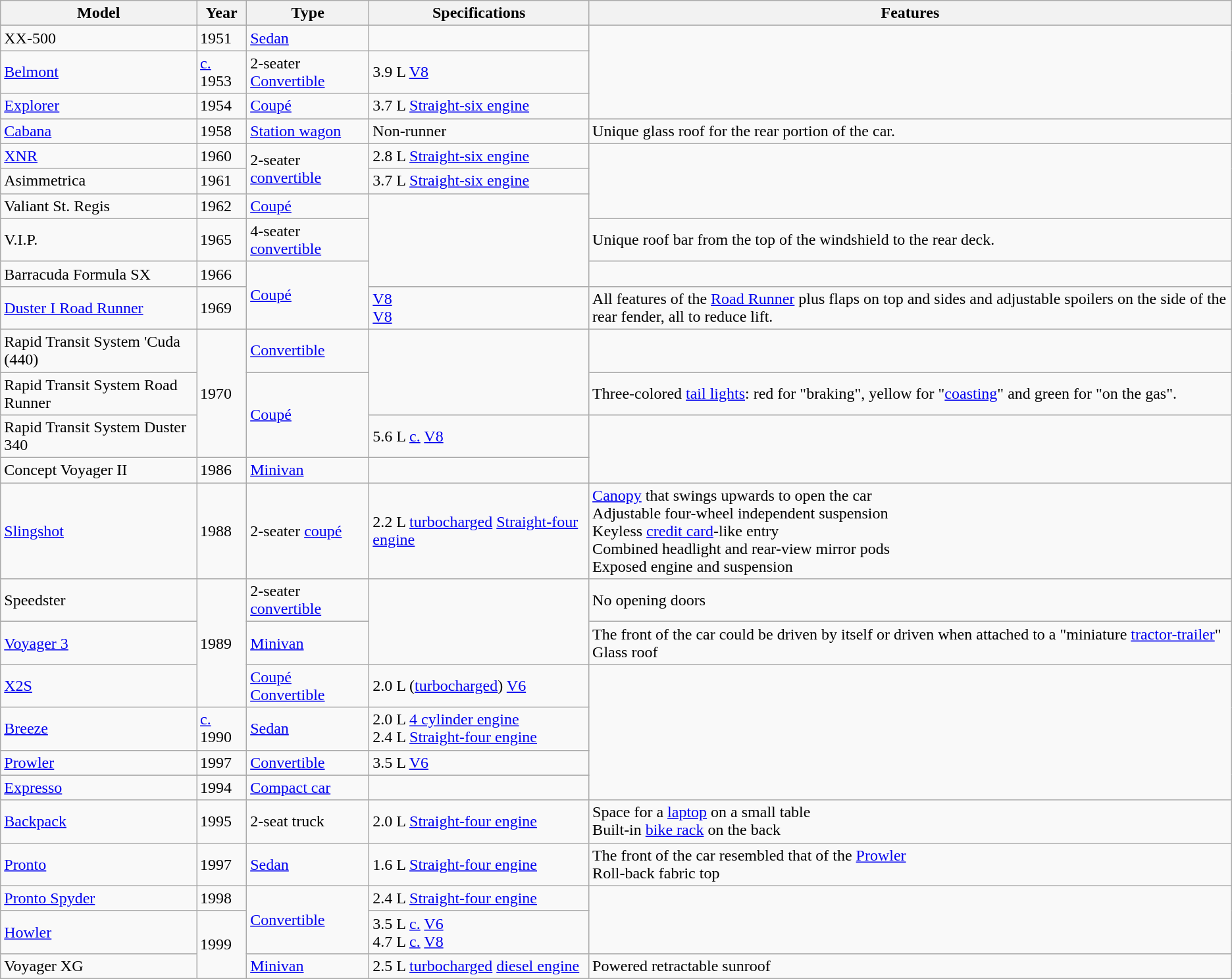<table class="wikitable sortable">
<tr>
<th>Model</th>
<th>Year</th>
<th>Type</th>
<th>Specifications</th>
<th>Features</th>
</tr>
<tr>
<td>XX-500</td>
<td>1951</td>
<td><a href='#'>Sedan</a></td>
<td></td>
<td rowspan="3"></td>
</tr>
<tr>
<td><a href='#'>Belmont</a></td>
<td><a href='#'>c.</a> 1953</td>
<td>2-seater <a href='#'>Convertible</a></td>
<td>3.9 L  <a href='#'>V8</a></td>
</tr>
<tr>
<td><a href='#'>Explorer</a></td>
<td>1954</td>
<td><a href='#'>Coupé</a></td>
<td>3.7 L  <a href='#'>Straight-six engine</a></td>
</tr>
<tr>
<td><a href='#'>Cabana</a></td>
<td>1958</td>
<td><a href='#'>Station wagon</a></td>
<td>Non-runner</td>
<td>Unique glass roof for the rear portion of the car.</td>
</tr>
<tr>
<td><a href='#'>XNR</a></td>
<td>1960</td>
<td rowspan="2">2-seater <a href='#'>convertible</a></td>
<td>2.8 L  <a href='#'>Straight-six engine</a></td>
<td rowspan="3"></td>
</tr>
<tr>
<td>Asimmetrica</td>
<td>1961</td>
<td>3.7 L  <a href='#'>Straight-six engine</a></td>
</tr>
<tr>
<td>Valiant St. Regis</td>
<td>1962</td>
<td><a href='#'>Coupé</a></td>
<td rowspan="3"></td>
</tr>
<tr>
<td>V.I.P.</td>
<td>1965</td>
<td>4-seater <a href='#'>convertible</a></td>
<td>Unique roof bar from the top of the windshield to the rear deck.</td>
</tr>
<tr>
<td>Barracuda Formula SX</td>
<td>1966</td>
<td rowspan="2"><a href='#'>Coupé</a></td>
<td></td>
</tr>
<tr>
<td><a href='#'>Duster I Road Runner</a></td>
<td>1969</td>
<td> <a href='#'>V8</a><br> <a href='#'>V8</a></td>
<td>All features of the <a href='#'>Road Runner</a> plus flaps on top and sides and adjustable spoilers on the side of the rear fender, all to reduce lift.</td>
</tr>
<tr>
<td>Rapid Transit System 'Cuda (440)</td>
<td rowspan="3">1970</td>
<td><a href='#'>Convertible</a></td>
<td rowspan="2"></td>
<td></td>
</tr>
<tr>
<td>Rapid Transit System Road Runner</td>
<td rowspan="2"><a href='#'>Coupé</a></td>
<td>Three-colored <a href='#'>tail lights</a>: red for "braking", yellow for "<a href='#'>coasting</a>" and green for "on the gas".</td>
</tr>
<tr>
<td>Rapid Transit System Duster 340</td>
<td>5.6 L <a href='#'>c.</a>  <a href='#'>V8</a></td>
<td rowspan="2"></td>
</tr>
<tr>
<td>Concept Voyager II</td>
<td>1986</td>
<td><a href='#'>Minivan</a></td>
<td></td>
</tr>
<tr>
<td><a href='#'>Slingshot</a></td>
<td>1988</td>
<td>2-seater <a href='#'>coupé</a></td>
<td>2.2 L  <a href='#'>turbocharged</a> <a href='#'>Straight-four engine</a></td>
<td><a href='#'>Canopy</a> that swings upwards to open the car<br>Adjustable four-wheel independent suspension<br>Keyless <a href='#'>credit card</a>-like entry<br>Combined headlight and rear-view mirror pods<br>Exposed engine and suspension</td>
</tr>
<tr>
<td>Speedster</td>
<td rowspan="3">1989</td>
<td>2-seater <a href='#'>convertible</a></td>
<td rowspan="2"></td>
<td>No opening doors</td>
</tr>
<tr>
<td><a href='#'>Voyager 3</a></td>
<td><a href='#'>Minivan</a></td>
<td>The front of the car could be driven by itself or driven when attached to a "miniature <a href='#'>tractor-trailer</a>"<br>Glass roof</td>
</tr>
<tr>
<td><a href='#'>X2S</a></td>
<td><a href='#'>Coupé</a><br><a href='#'>Convertible</a></td>
<td>2.0 L (<a href='#'>turbocharged</a>)  <a href='#'>V6</a></td>
<td rowspan="4"></td>
</tr>
<tr>
<td><a href='#'>Breeze</a></td>
<td><a href='#'>c.</a> 1990</td>
<td><a href='#'>Sedan</a></td>
<td>2.0 L  <a href='#'>4 cylinder engine</a><br>2.4 L  <a href='#'>Straight-four engine</a></td>
</tr>
<tr>
<td><a href='#'>Prowler</a></td>
<td>1997</td>
<td><a href='#'>Convertible</a></td>
<td>3.5 L  <a href='#'>V6</a></td>
</tr>
<tr>
<td><a href='#'>Expresso</a></td>
<td>1994</td>
<td><a href='#'>Compact car</a></td>
<td></td>
</tr>
<tr>
<td><a href='#'>Backpack</a></td>
<td>1995</td>
<td>2-seat truck</td>
<td>2.0 L  <a href='#'>Straight-four engine</a></td>
<td>Space for a <a href='#'>laptop</a> on a small table<br>Built-in <a href='#'>bike rack</a> on the back</td>
</tr>
<tr>
<td><a href='#'>Pronto</a></td>
<td>1997</td>
<td><a href='#'>Sedan</a></td>
<td>1.6 L  <a href='#'>Straight-four engine</a></td>
<td>The front of the car resembled that of the <a href='#'>Prowler</a><br>Roll-back fabric top</td>
</tr>
<tr>
<td><a href='#'>Pronto Spyder</a></td>
<td>1998</td>
<td rowspan="2"><a href='#'>Convertible</a></td>
<td>2.4 L  <a href='#'>Straight-four engine</a></td>
<td rowspan="2"></td>
</tr>
<tr>
<td><a href='#'>Howler</a></td>
<td rowspan="2">1999</td>
<td>3.5 L <a href='#'>c.</a>  <a href='#'>V6</a><br>4.7 L <a href='#'>c.</a>  <a href='#'>V8</a></td>
</tr>
<tr>
<td>Voyager XG</td>
<td><a href='#'>Minivan</a></td>
<td>2.5 L  <a href='#'>turbocharged</a> <a href='#'>diesel engine</a></td>
<td>Powered retractable sunroof</td>
</tr>
</table>
